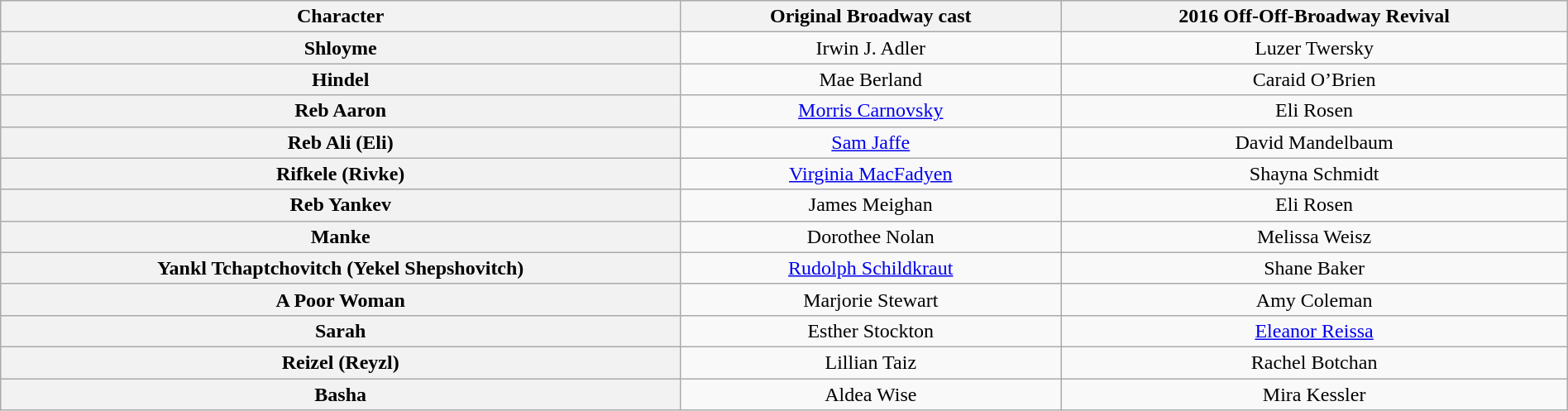<table class="wikitable" style="width:100%; text-align:center;">
<tr>
<th>Character</th>
<th>Original Broadway cast</th>
<th>2016 Off-Off-Broadway Revival</th>
</tr>
<tr>
<th>Shloyme</th>
<td align="center">Irwin J. Adler</td>
<td>Luzer Twersky</td>
</tr>
<tr>
<th>Hindel</th>
<td>Mae Berland</td>
<td>Caraid O’Brien</td>
</tr>
<tr>
<th>Reb Aaron</th>
<td align="center"><a href='#'>Morris Carnovsky</a></td>
<td>Eli Rosen</td>
</tr>
<tr>
<th>Reb Ali (Eli)</th>
<td><a href='#'>Sam Jaffe</a></td>
<td>David Mandelbaum</td>
</tr>
<tr>
<th>Rifkele (Rivke)</th>
<td align="center"><a href='#'>Virginia MacFadyen</a></td>
<td>Shayna Schmidt</td>
</tr>
<tr>
<th>Reb Yankev</th>
<td>James Meighan</td>
<td>Eli Rosen</td>
</tr>
<tr>
<th>Manke</th>
<td align="center">Dorothee Nolan</td>
<td>Melissa Weisz</td>
</tr>
<tr>
<th><strong>Yankl Tchaptchovitch (Yekel Shepshovitch)</strong></th>
<td align="center"><a href='#'>Rudolph Schildkraut</a></td>
<td>Shane Baker</td>
</tr>
<tr>
<th>A Poor Woman</th>
<td align="center">Marjorie Stewart</td>
<td>Amy Coleman</td>
</tr>
<tr>
<th>Sarah</th>
<td>Esther Stockton</td>
<td><a href='#'>Eleanor Reissa</a></td>
</tr>
<tr>
<th>Reizel (Reyzl)</th>
<td>Lillian Taiz</td>
<td>Rachel Botchan</td>
</tr>
<tr>
<th>Basha</th>
<td>Aldea Wise</td>
<td>Mira Kessler</td>
</tr>
</table>
